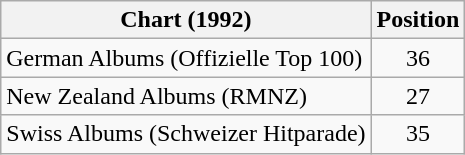<table class="wikitable plainrowheaders sortable">
<tr>
<th scope="col">Chart (1992)</th>
<th scope="col">Position</th>
</tr>
<tr>
<td>German Albums (Offizielle Top 100)</td>
<td style="text-align:center;">36</td>
</tr>
<tr>
<td>New Zealand Albums (RMNZ)</td>
<td style="text-align:center;">27</td>
</tr>
<tr>
<td>Swiss Albums (Schweizer Hitparade)</td>
<td style="text-align:center;">35</td>
</tr>
</table>
